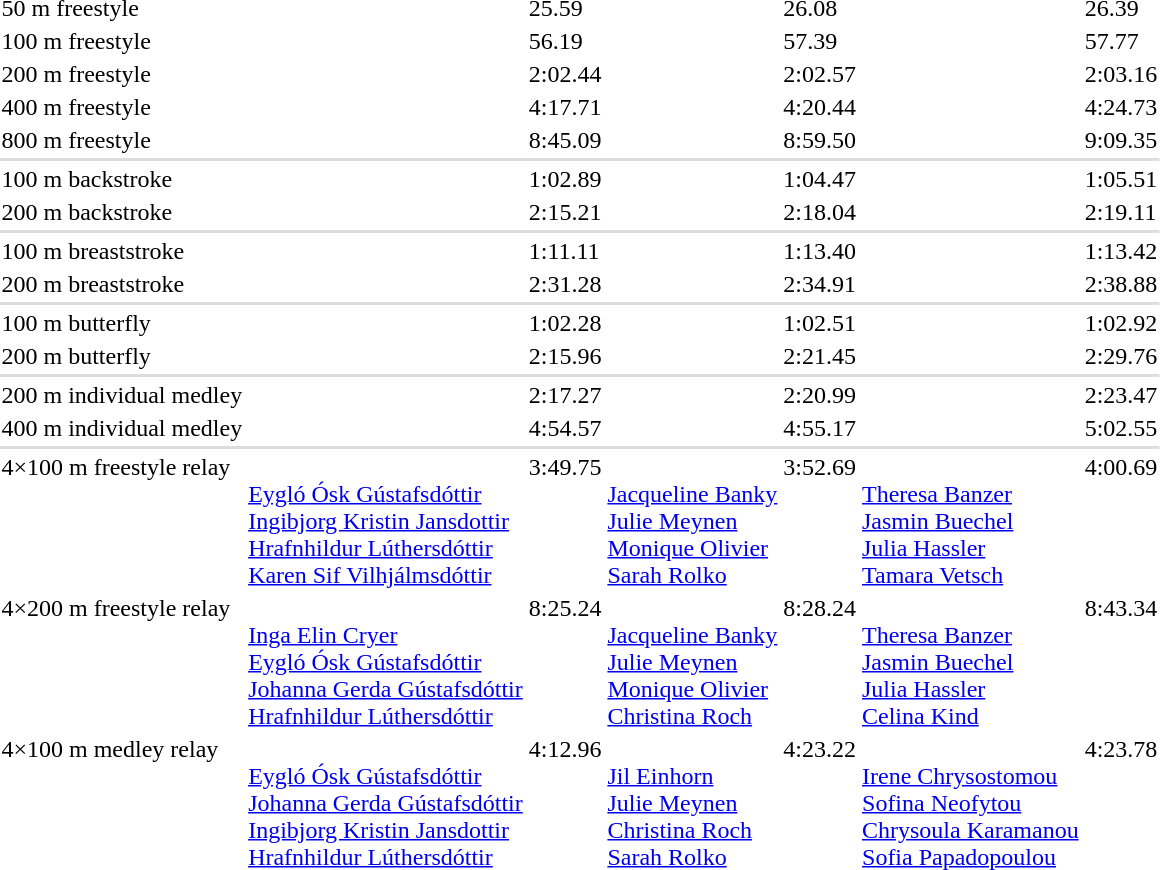<table>
<tr valign="top">
<td>50 m freestyle</td>
<td></td>
<td>25.59</td>
<td></td>
<td>26.08</td>
<td></td>
<td>26.39</td>
</tr>
<tr valign="top">
<td>100 m freestyle</td>
<td></td>
<td>56.19</td>
<td></td>
<td>57.39</td>
<td></td>
<td>57.77</td>
</tr>
<tr valign="top">
<td>200 m freestyle</td>
<td></td>
<td>2:02.44</td>
<td></td>
<td>2:02.57</td>
<td></td>
<td>2:03.16</td>
</tr>
<tr valign="top">
<td>400 m freestyle</td>
<td></td>
<td>4:17.71</td>
<td></td>
<td>4:20.44</td>
<td></td>
<td>4:24.73</td>
</tr>
<tr valign="top">
<td>800 m freestyle</td>
<td></td>
<td>8:45.09</td>
<td></td>
<td>8:59.50</td>
<td></td>
<td>9:09.35</td>
</tr>
<tr bgcolor=#DDDDDD>
<td colspan=7></td>
</tr>
<tr valign="top">
<td>100 m backstroke</td>
<td></td>
<td>1:02.89</td>
<td></td>
<td>1:04.47</td>
<td></td>
<td>1:05.51</td>
</tr>
<tr valign="top">
<td>200 m backstroke</td>
<td></td>
<td>2:15.21</td>
<td></td>
<td>2:18.04</td>
<td></td>
<td>2:19.11</td>
</tr>
<tr bgcolor=#DDDDDD>
<td colspan=7></td>
</tr>
<tr valign="top">
<td>100 m breaststroke</td>
<td></td>
<td>1:11.11</td>
<td></td>
<td>1:13.40</td>
<td></td>
<td>1:13.42</td>
</tr>
<tr valign="top">
<td>200 m breaststroke</td>
<td></td>
<td>2:31.28</td>
<td></td>
<td>2:34.91</td>
<td></td>
<td>2:38.88</td>
</tr>
<tr bgcolor=#DDDDDD>
<td colspan=7></td>
</tr>
<tr valign="top">
<td>100 m butterfly</td>
<td></td>
<td>1:02.28</td>
<td></td>
<td>1:02.51</td>
<td></td>
<td>1:02.92</td>
</tr>
<tr valign="top">
<td>200 m butterfly</td>
<td></td>
<td>2:15.96</td>
<td></td>
<td>2:21.45</td>
<td></td>
<td>2:29.76</td>
</tr>
<tr bgcolor=#DDDDDD>
<td colspan=7></td>
</tr>
<tr valign="top">
<td>200 m individual medley</td>
<td></td>
<td>2:17.27</td>
<td></td>
<td>2:20.99</td>
<td></td>
<td>2:23.47</td>
</tr>
<tr valign="top">
<td>400 m individual medley</td>
<td></td>
<td>4:54.57</td>
<td></td>
<td>4:55.17</td>
<td></td>
<td>5:02.55</td>
</tr>
<tr bgcolor=#DDDDDD>
<td colspan=7></td>
</tr>
<tr valign="top">
<td>4×100 m freestyle relay</td>
<td><br><a href='#'>Eygló Ósk Gústafsdóttir</a><br><a href='#'>Ingibjorg Kristin Jansdottir</a><br><a href='#'>Hrafnhildur Lúthersdóttir</a><br><a href='#'>Karen Sif Vilhjálmsdóttir</a></td>
<td>3:49.75</td>
<td><br><a href='#'>Jacqueline Banky</a><br><a href='#'>Julie Meynen</a><br><a href='#'>Monique Olivier</a><br><a href='#'>Sarah Rolko</a></td>
<td>3:52.69</td>
<td><br><a href='#'>Theresa Banzer</a><br><a href='#'>Jasmin Buechel</a><br><a href='#'>Julia Hassler</a><br><a href='#'>Tamara Vetsch</a></td>
<td>4:00.69</td>
</tr>
<tr valign="top">
<td>4×200 m freestyle relay</td>
<td><br><a href='#'>Inga Elin Cryer</a><br><a href='#'>Eygló Ósk Gústafsdóttir</a><br><a href='#'>Johanna Gerda Gústafsdóttir</a><br><a href='#'>Hrafnhildur Lúthersdóttir</a></td>
<td>8:25.24</td>
<td><br><a href='#'>Jacqueline Banky</a><br><a href='#'>Julie Meynen</a><br><a href='#'>Monique Olivier</a><br><a href='#'>Christina Roch</a></td>
<td>8:28.24</td>
<td><br><a href='#'>Theresa Banzer</a><br><a href='#'>Jasmin Buechel</a><br><a href='#'>Julia Hassler</a><br><a href='#'>Celina Kind</a></td>
<td>8:43.34</td>
</tr>
<tr valign="top">
<td>4×100 m medley relay</td>
<td><br><a href='#'>Eygló Ósk Gústafsdóttir</a><br><a href='#'>Johanna Gerda Gústafsdóttir</a><br><a href='#'>Ingibjorg Kristin Jansdottir</a><br><a href='#'>Hrafnhildur Lúthersdóttir</a></td>
<td>4:12.96</td>
<td><br><a href='#'>Jil Einhorn</a><br><a href='#'>Julie Meynen</a><br><a href='#'>Christina Roch</a><br><a href='#'>Sarah Rolko</a></td>
<td>4:23.22</td>
<td><br><a href='#'>Irene Chrysostomou</a><br><a href='#'>Sofina Neofytou</a><br><a href='#'>Chrysoula Karamanou</a><br><a href='#'>Sofia Papadopoulou</a></td>
<td>4:23.78</td>
</tr>
</table>
